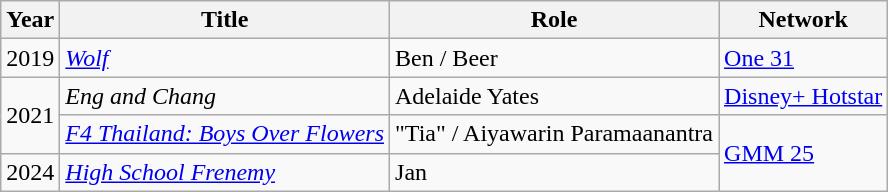<table class="wikitable sortable">
<tr>
<th>Year</th>
<th>Title</th>
<th>Role</th>
<th>Network</th>
</tr>
<tr>
<td>2019</td>
<td><em><a href='#'>Wolf</a></em></td>
<td>Ben / Beer</td>
<td><a href='#'>One 31</a></td>
</tr>
<tr>
<td rowspan="2">2021</td>
<td><em>Eng and Chang</em></td>
<td>Adelaide Yates</td>
<td><a href='#'>Disney+ Hotstar</a></td>
</tr>
<tr>
<td><em><a href='#'>F4 Thailand: Boys Over Flowers</a></em></td>
<td>"Tia" / Aiyawarin Paramaanantra</td>
<td rowspan="2"><a href='#'>GMM 25</a></td>
</tr>
<tr>
<td>2024</td>
<td><em><a href='#'>High School Frenemy</a></em></td>
<td>Jan</td>
</tr>
</table>
